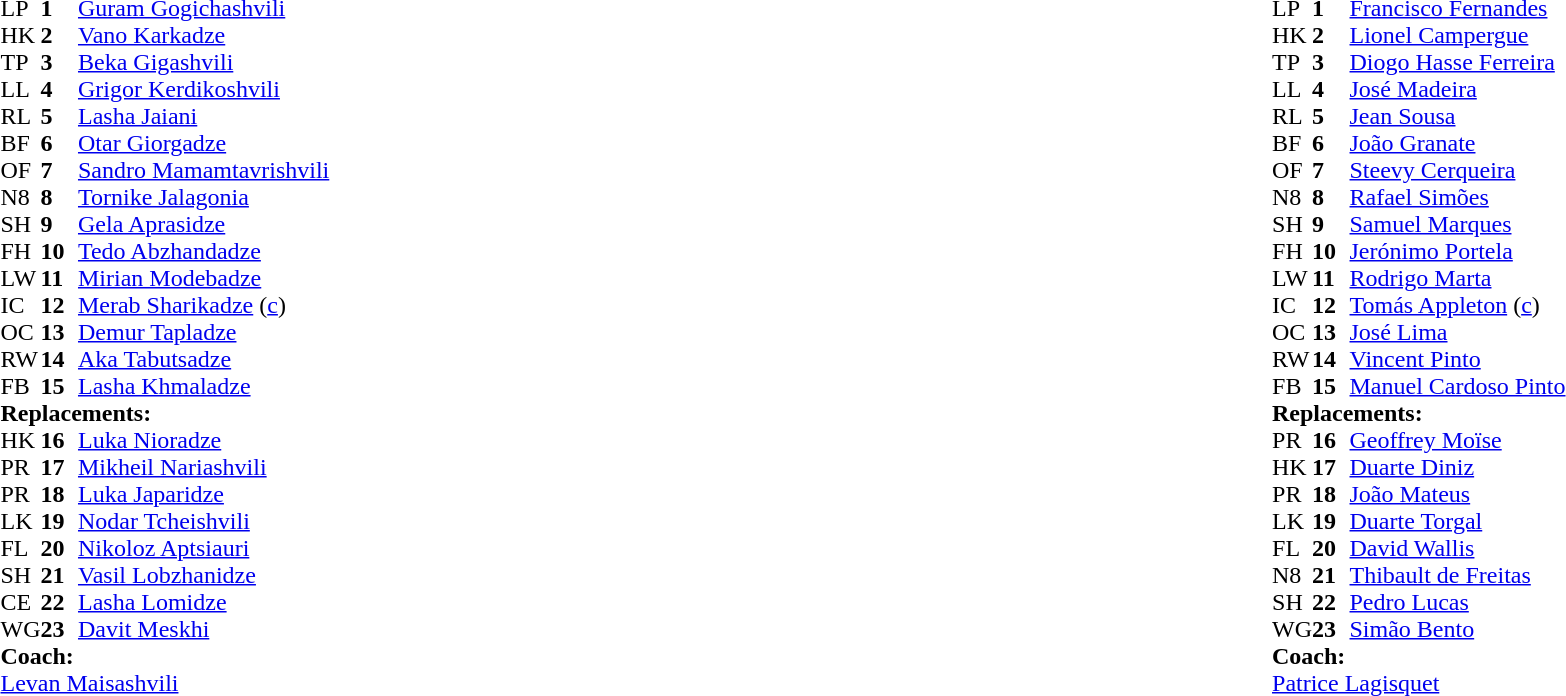<table style="width:100%">
<tr>
<td style="vertical-align:top; width:50%"><br><table cellspacing="0" cellpadding="0">
<tr>
<th width="25"></th>
<th width="25"></th>
</tr>
<tr>
<td>LP</td>
<td><strong>1</strong></td>
<td><a href='#'>Guram Gogichashvili</a></td>
<td> </td>
<td></td>
</tr>
<tr>
<td>HK</td>
<td><strong>2</strong></td>
<td><a href='#'>Vano Karkadze</a></td>
<td></td>
<td></td>
</tr>
<tr>
<td>TP</td>
<td><strong>3</strong></td>
<td><a href='#'>Beka Gigashvili</a></td>
<td></td>
<td></td>
</tr>
<tr>
<td>LL</td>
<td><strong>4</strong></td>
<td><a href='#'>Grigor Kerdikoshvili</a></td>
<td></td>
<td></td>
</tr>
<tr>
<td>RL</td>
<td><strong>5</strong></td>
<td><a href='#'>Lasha Jaiani</a></td>
<td></td>
<td></td>
</tr>
<tr>
<td>BF</td>
<td><strong>6</strong></td>
<td><a href='#'>Otar Giorgadze</a></td>
<td></td>
<td></td>
</tr>
<tr>
<td>OF</td>
<td><strong>7</strong></td>
<td><a href='#'>Sandro Mamamtavrishvili</a></td>
<td></td>
<td></td>
</tr>
<tr>
<td>N8</td>
<td><strong>8</strong></td>
<td><a href='#'>Tornike Jalagonia</a></td>
<td></td>
<td></td>
</tr>
<tr>
<td>SH</td>
<td><strong>9</strong></td>
<td><a href='#'>Gela Aprasidze</a></td>
<td></td>
<td></td>
</tr>
<tr>
<td>FH</td>
<td><strong>10</strong></td>
<td><a href='#'>Tedo Abzhandadze</a></td>
<td></td>
<td></td>
</tr>
<tr>
<td>LW</td>
<td><strong>11</strong></td>
<td><a href='#'>Mirian Modebadze</a></td>
<td> </td>
<td></td>
</tr>
<tr>
<td>IC</td>
<td><strong>12</strong></td>
<td><a href='#'>Merab Sharikadze</a> (<a href='#'>c</a>)</td>
<td></td>
<td></td>
</tr>
<tr>
<td>OC</td>
<td><strong>13</strong></td>
<td><a href='#'>Demur Tapladze</a></td>
<td></td>
<td></td>
</tr>
<tr>
<td>RW</td>
<td><strong>14</strong></td>
<td><a href='#'>Aka Tabutsadze</a></td>
<td></td>
<td></td>
</tr>
<tr>
<td>FB</td>
<td><strong>15</strong></td>
<td><a href='#'>Lasha Khmaladze</a></td>
<td></td>
<td></td>
</tr>
<tr>
<td colspan="4"><strong>Replacements:</strong></td>
</tr>
<tr>
<td>HK</td>
<td><strong>16</strong></td>
<td><a href='#'>Luka Nioradze</a></td>
<td></td>
<td></td>
</tr>
<tr>
<td>PR</td>
<td><strong>17</strong></td>
<td><a href='#'>Mikheil Nariashvili</a></td>
<td></td>
<td></td>
</tr>
<tr>
<td>PR</td>
<td><strong>18</strong></td>
<td><a href='#'>Luka Japaridze</a></td>
<td> </td>
<td></td>
</tr>
<tr>
<td>LK</td>
<td><strong>19</strong></td>
<td><a href='#'>Nodar Tcheishvili</a></td>
<td></td>
<td></td>
</tr>
<tr>
<td>FL</td>
<td><strong>20</strong></td>
<td><a href='#'>Nikoloz Aptsiauri</a></td>
<td></td>
<td></td>
</tr>
<tr>
<td>SH</td>
<td><strong>21</strong></td>
<td><a href='#'>Vasil Lobzhanidze</a></td>
<td></td>
<td></td>
</tr>
<tr>
<td>CE</td>
<td><strong>22</strong></td>
<td><a href='#'>Lasha Lomidze</a></td>
<td> </td>
<td></td>
</tr>
<tr>
<td>WG</td>
<td><strong>23</strong></td>
<td><a href='#'>Davit Meskhi</a></td>
<td></td>
<td></td>
</tr>
<tr>
<td colspan="4"><strong>Coach:</strong></td>
</tr>
<tr>
<td colspan="4"><a href='#'>Levan Maisashvili</a></td>
</tr>
</table>
</td>
<td style="vertical-align:top"></td>
<td style="vertical-align:top; width:50%"><br><table cellspacing="0" cellpadding="0" style="margin:auto">
<tr>
<th width="25"></th>
<th width="25"></th>
</tr>
<tr>
<td>LP</td>
<td><strong>1</strong></td>
<td><a href='#'>Francisco Fernandes</a></td>
<td></td>
<td></td>
</tr>
<tr>
<td>HK</td>
<td><strong>2</strong></td>
<td><a href='#'>Lionel Campergue</a></td>
<td> </td>
<td></td>
</tr>
<tr>
<td>TP</td>
<td><strong>3</strong></td>
<td><a href='#'>Diogo Hasse Ferreira</a></td>
<td> </td>
<td></td>
</tr>
<tr>
<td>LL</td>
<td><strong>4</strong></td>
<td><a href='#'>José Madeira</a></td>
<td></td>
<td></td>
</tr>
<tr>
<td>RL</td>
<td><strong>5</strong></td>
<td><a href='#'>Jean Sousa</a></td>
<td></td>
<td></td>
</tr>
<tr>
<td>BF</td>
<td><strong>6</strong></td>
<td><a href='#'>João Granate</a></td>
<td></td>
<td></td>
</tr>
<tr>
<td>OF</td>
<td><strong>7</strong></td>
<td><a href='#'>Steevy Cerqueira</a></td>
<td></td>
<td></td>
</tr>
<tr>
<td>N8</td>
<td><strong>8</strong></td>
<td><a href='#'>Rafael Simões</a></td>
<td></td>
<td></td>
</tr>
<tr>
<td>SH</td>
<td><strong>9</strong></td>
<td><a href='#'>Samuel Marques</a></td>
<td></td>
<td></td>
</tr>
<tr>
<td>FH</td>
<td><strong>10</strong></td>
<td><a href='#'>Jerónimo Portela</a></td>
<td></td>
<td></td>
</tr>
<tr>
<td>LW</td>
<td><strong>11</strong></td>
<td><a href='#'>Rodrigo Marta</a></td>
<td></td>
<td></td>
</tr>
<tr>
<td>IC</td>
<td><strong>12</strong></td>
<td><a href='#'>Tomás Appleton</a> (<a href='#'>c</a>)</td>
<td></td>
<td></td>
</tr>
<tr>
<td>OC</td>
<td><strong>13</strong></td>
<td><a href='#'>José Lima</a></td>
<td></td>
<td></td>
</tr>
<tr>
<td>RW</td>
<td><strong>14</strong></td>
<td><a href='#'>Vincent Pinto</a></td>
<td></td>
<td></td>
</tr>
<tr>
<td>FB</td>
<td><strong>15</strong></td>
<td><a href='#'>Manuel Cardoso Pinto</a></td>
<td></td>
<td></td>
</tr>
<tr>
<td colspan="4"><strong>Replacements:</strong></td>
</tr>
<tr>
<td>PR</td>
<td><strong>16</strong></td>
<td><a href='#'>Geoffrey Moïse</a></td>
<td></td>
<td></td>
</tr>
<tr>
<td>HK</td>
<td><strong>17</strong></td>
<td><a href='#'>Duarte Diniz</a></td>
<td>  </td>
<td></td>
</tr>
<tr>
<td>PR</td>
<td><strong>18</strong></td>
<td><a href='#'>João Mateus</a></td>
<td> </td>
<td></td>
</tr>
<tr>
<td>LK</td>
<td><strong>19</strong></td>
<td><a href='#'>Duarte Torgal</a></td>
<td></td>
<td></td>
</tr>
<tr>
<td>FL</td>
<td><strong>20</strong></td>
<td><a href='#'>David Wallis</a></td>
<td></td>
<td></td>
</tr>
<tr>
<td>N8</td>
<td><strong>21</strong></td>
<td><a href='#'>Thibault de Freitas</a></td>
<td></td>
<td></td>
</tr>
<tr>
<td>SH</td>
<td><strong>22</strong></td>
<td><a href='#'>Pedro Lucas</a></td>
<td></td>
<td></td>
</tr>
<tr>
<td>WG</td>
<td><strong>23</strong></td>
<td><a href='#'>Simão Bento</a></td>
<td></td>
<td></td>
</tr>
<tr>
<td colspan="4"><strong>Coach:</strong></td>
</tr>
<tr>
<td colspan="4"><a href='#'>Patrice Lagisquet</a></td>
</tr>
</table>
</td>
</tr>
</table>
